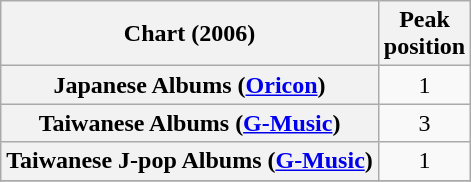<table class="wikitable plainrowheaders" style="text-align:center">
<tr>
<th scope="col">Chart (2006)</th>
<th scope="col">Peak<br>position</th>
</tr>
<tr>
<th scope="row">Japanese Albums (<a href='#'>Oricon</a>)</th>
<td>1</td>
</tr>
<tr>
<th scope="row">Taiwanese Albums (<a href='#'>G-Music</a>)</th>
<td>3</td>
</tr>
<tr>
<th scope="row">Taiwanese J-pop Albums (<a href='#'>G-Music</a>)</th>
<td>1</td>
</tr>
<tr>
</tr>
</table>
